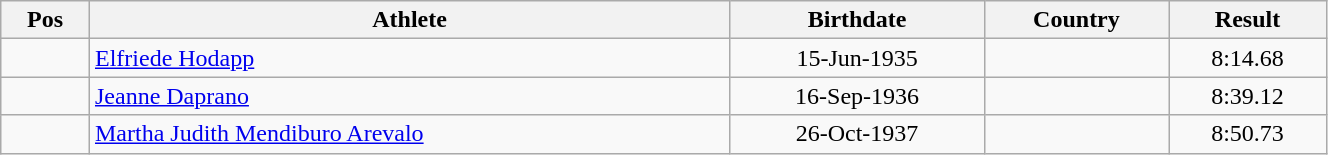<table class="wikitable"  style="text-align:center; width:70%;">
<tr>
<th>Pos</th>
<th>Athlete</th>
<th>Birthdate</th>
<th>Country</th>
<th>Result</th>
</tr>
<tr>
<td align=center></td>
<td align=left><a href='#'>Elfriede Hodapp</a></td>
<td>15-Jun-1935</td>
<td align=left></td>
<td>8:14.68</td>
</tr>
<tr>
<td align=center></td>
<td align=left><a href='#'>Jeanne Daprano</a></td>
<td>16-Sep-1936</td>
<td align=left></td>
<td>8:39.12</td>
</tr>
<tr>
<td align=center></td>
<td align=left><a href='#'>Martha Judith Mendiburo Arevalo</a></td>
<td>26-Oct-1937</td>
<td align=left></td>
<td>8:50.73</td>
</tr>
</table>
